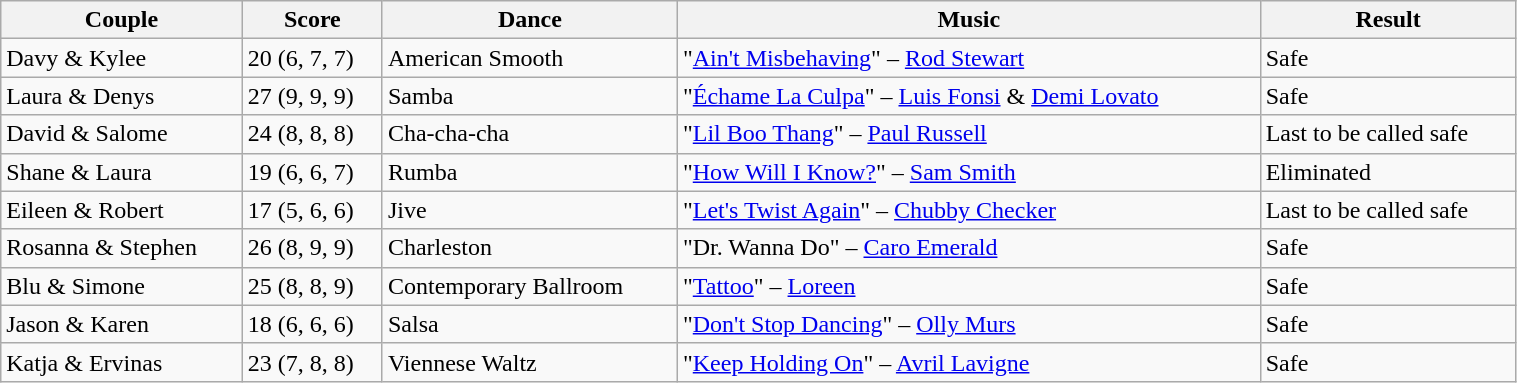<table class="wikitable" style="width:80%;">
<tr>
<th>Couple</th>
<th>Score</th>
<th>Dance</th>
<th>Music</th>
<th>Result</th>
</tr>
<tr>
<td>Davy & Kylee</td>
<td>20 (6, 7, 7)</td>
<td>American Smooth</td>
<td>"<a href='#'>Ain't Misbehaving</a>" – <a href='#'>Rod Stewart</a></td>
<td>Safe</td>
</tr>
<tr>
<td>Laura & Denys</td>
<td>27 (9, 9, 9)</td>
<td>Samba</td>
<td>"<a href='#'>Échame La Culpa</a>" – <a href='#'>Luis Fonsi</a> & <a href='#'>Demi Lovato</a></td>
<td>Safe</td>
</tr>
<tr>
<td>David & Salome</td>
<td>24 (8, 8, 8)</td>
<td>Cha-cha-cha</td>
<td>"<a href='#'>Lil Boo Thang</a>" – <a href='#'>Paul Russell</a></td>
<td>Last to be called safe</td>
</tr>
<tr>
<td>Shane & Laura</td>
<td>19 (6, 6, 7)</td>
<td>Rumba</td>
<td>"<a href='#'>How Will I Know?</a>" – <a href='#'>Sam Smith</a></td>
<td>Eliminated</td>
</tr>
<tr>
<td>Eileen & Robert</td>
<td>17 (5, 6, 6)</td>
<td>Jive</td>
<td>"<a href='#'>Let's Twist Again</a>" – <a href='#'>Chubby Checker</a></td>
<td>Last to be called safe</td>
</tr>
<tr>
<td>Rosanna & Stephen</td>
<td>26 (8, 9, 9)</td>
<td>Charleston</td>
<td>"Dr. Wanna Do" – <a href='#'>Caro Emerald</a></td>
<td>Safe</td>
</tr>
<tr>
<td>Blu & Simone</td>
<td>25 (8, 8, 9)</td>
<td>Contemporary Ballroom</td>
<td>"<a href='#'>Tattoo</a>" – <a href='#'>Loreen</a></td>
<td>Safe</td>
</tr>
<tr>
<td>Jason & Karen</td>
<td>18 (6, 6, 6)</td>
<td>Salsa</td>
<td>"<a href='#'>Don't Stop Dancing</a>" – <a href='#'>Olly Murs</a></td>
<td>Safe</td>
</tr>
<tr>
<td>Katja & Ervinas</td>
<td>23 (7, 8, 8)</td>
<td>Viennese Waltz</td>
<td>"<a href='#'>Keep Holding On</a>" – <a href='#'>Avril Lavigne</a></td>
<td>Safe</td>
</tr>
</table>
